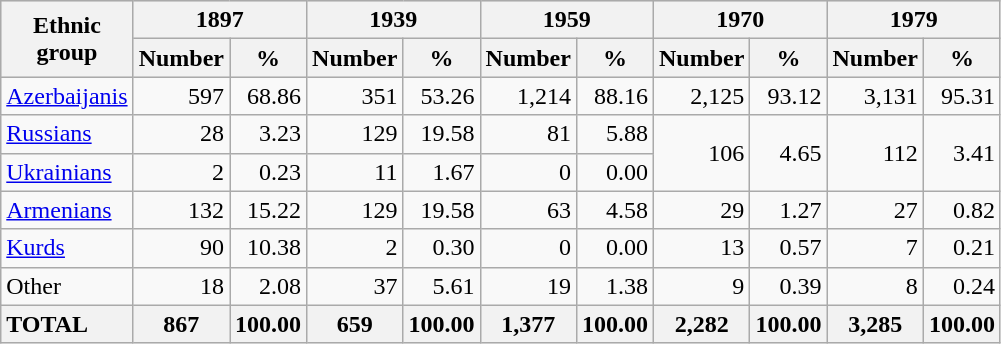<table class="wikitable" style="text-align: right;">
<tr style="background:#e0e0e0;">
<th rowspan="2">Ethnic<br>group</th>
<th colspan="2">1897</th>
<th colspan="2">1939</th>
<th colspan="2">1959</th>
<th colspan="2">1970</th>
<th colspan="2">1979</th>
</tr>
<tr style="background:#e0e0e0;">
<th>Number</th>
<th>%</th>
<th>Number</th>
<th>%</th>
<th>Number</th>
<th>%</th>
<th>Number</th>
<th>%</th>
<th>Number</th>
<th>%</th>
</tr>
<tr>
<td style="text-align:left;"><a href='#'>Azerbaijanis</a></td>
<td>597</td>
<td>68.86</td>
<td>351</td>
<td>53.26</td>
<td>1,214</td>
<td>88.16</td>
<td>2,125</td>
<td>93.12</td>
<td>3,131</td>
<td>95.31</td>
</tr>
<tr>
<td style="text-align:left;"><a href='#'>Russians</a></td>
<td>28</td>
<td>3.23</td>
<td>129</td>
<td>19.58</td>
<td>81</td>
<td>5.88</td>
<td rowspan="2">106</td>
<td rowspan="2">4.65</td>
<td rowspan="2">112</td>
<td rowspan="2">3.41</td>
</tr>
<tr>
<td style="text-align:left;"><a href='#'>Ukrainians</a></td>
<td>2</td>
<td>0.23</td>
<td>11</td>
<td>1.67</td>
<td>0</td>
<td>0.00</td>
</tr>
<tr>
<td style="text-align:left;"><a href='#'>Armenians</a></td>
<td>132</td>
<td>15.22</td>
<td>129</td>
<td>19.58</td>
<td>63</td>
<td>4.58</td>
<td>29</td>
<td>1.27</td>
<td>27</td>
<td>0.82</td>
</tr>
<tr>
<td style="text-align:left;"><a href='#'>Kurds</a></td>
<td>90</td>
<td>10.38</td>
<td>2</td>
<td>0.30</td>
<td>0</td>
<td>0.00</td>
<td>13</td>
<td>0.57</td>
<td>7</td>
<td>0.21</td>
</tr>
<tr>
<td style="text-align:left;">Other</td>
<td>18</td>
<td>2.08</td>
<td>37</td>
<td>5.61</td>
<td>19</td>
<td>1.38</td>
<td>9</td>
<td>0.39</td>
<td>8</td>
<td>0.24</td>
</tr>
<tr>
<th style="text-align:left;">TOTAL</th>
<th>867</th>
<th>100.00</th>
<th>659</th>
<th>100.00</th>
<th>1,377</th>
<th>100.00</th>
<th>2,282</th>
<th>100.00</th>
<th>3,285</th>
<th>100.00</th>
</tr>
</table>
